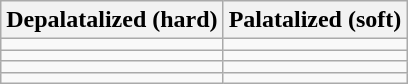<table class="wikitable">
<tr>
<th>Depalatalized (hard)</th>
<th>Palatalized (soft)</th>
</tr>
<tr>
<td></td>
<td></td>
</tr>
<tr>
<td></td>
<td></td>
</tr>
<tr>
<td></td>
<td></td>
</tr>
<tr>
<td></td>
<td></td>
</tr>
</table>
